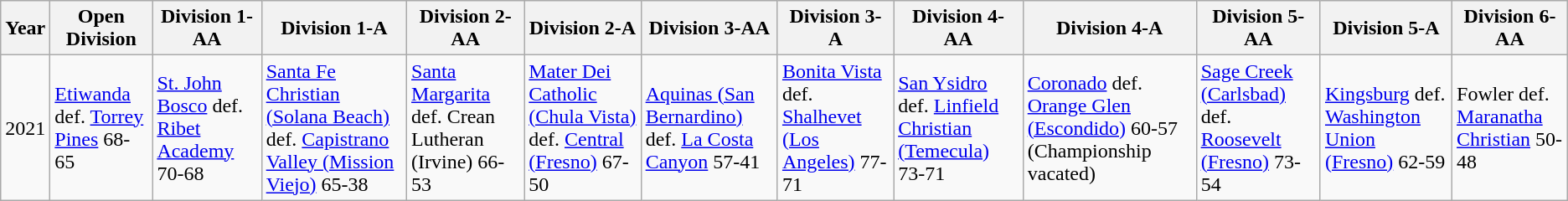<table class="wikitable sortable">
<tr>
<th>Year</th>
<th>Open Division</th>
<th>Division 1-AA</th>
<th>Division 1-A</th>
<th>Division 2-AA</th>
<th>Division 2-A</th>
<th>Division 3-AA</th>
<th>Division 3-A</th>
<th>Division 4-AA</th>
<th>Division 4-A</th>
<th>Division 5-AA</th>
<th>Division 5-A</th>
<th>Division 6-AA</th>
</tr>
<tr>
<td>2021</td>
<td><a href='#'>Etiwanda</a> def. <a href='#'>Torrey Pines</a> 68-65</td>
<td><a href='#'>St. John Bosco</a> def. <a href='#'>Ribet Academy</a> 70-68</td>
<td><a href='#'>Santa Fe Christian (Solana Beach)</a> def. <a href='#'>Capistrano Valley (Mission Viejo)</a> 65-38</td>
<td><a href='#'>Santa Margarita</a> def. Crean Lutheran (Irvine) 66-53</td>
<td><a href='#'>Mater Dei Catholic (Chula Vista)</a> def. <a href='#'>Central (Fresno)</a> 67-50</td>
<td><a href='#'>Aquinas (San Bernardino)</a> def. <a href='#'>La Costa Canyon</a> 57-41</td>
<td><a href='#'>Bonita Vista</a> def. <a href='#'>Shalhevet (Los Angeles)</a> 77-71</td>
<td><a href='#'>San Ysidro</a> def. <a href='#'>Linfield Christian (Temecula)</a> 73-71</td>
<td><a href='#'>Coronado</a> def. <a href='#'>Orange Glen (Escondido)</a> 60-57 (Championship vacated)</td>
<td><a href='#'>Sage Creek (Carlsbad)</a> def. <a href='#'>Roosevelt (Fresno)</a> 73-54</td>
<td><a href='#'>Kingsburg</a> def. <a href='#'>Washington Union (Fresno)</a> 62-59</td>
<td>Fowler def. <a href='#'>Maranatha Christian</a> 50-48</td>
</tr>
</table>
